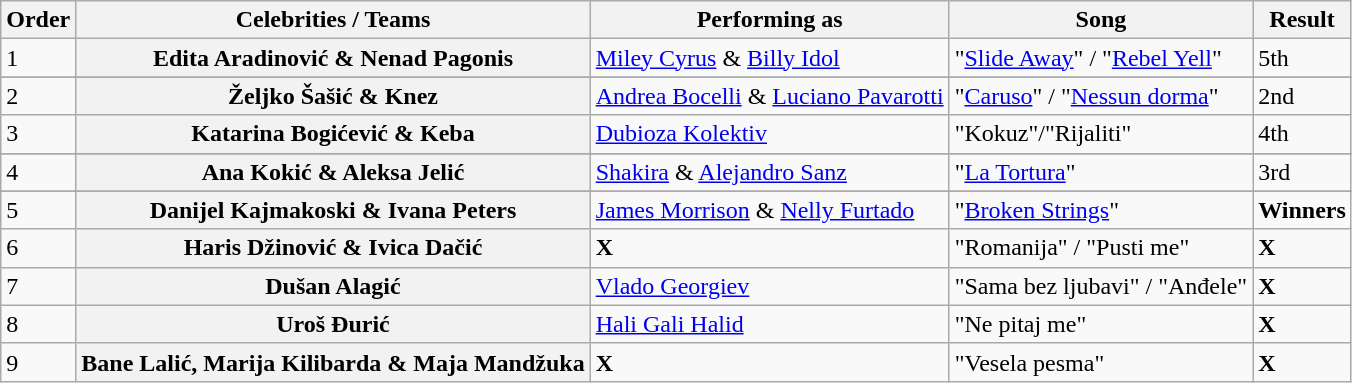<table class=wikitable>
<tr>
<th>Order</th>
<th>Celebrities / Teams</th>
<th>Performing as</th>
<th>Song</th>
<th>Result</th>
</tr>
<tr ->
<td>1</td>
<th scope="row">Edita Aradinović & Nenad Pagonis</th>
<td><a href='#'>Miley Cyrus</a> & <a href='#'>Billy Idol</a></td>
<td>"<a href='#'>Slide Away</a>" / "<a href='#'>Rebel Yell</a>"</td>
<td>5th</td>
</tr>
<tr>
</tr>
<tr ->
<td>2</td>
<th scope="row">Željko Šašić & Knez</th>
<td><a href='#'>Andrea Bocelli</a> & <a href='#'>Luciano Pavarotti</a></td>
<td>"<a href='#'>Caruso</a>" / "<a href='#'>Nessun dorma</a>"</td>
<td>2nd</td>
</tr>
<tr ->
<td>3</td>
<th scope="row">Katarina Bogićević & Keba</th>
<td><a href='#'>Dubioza Kolektiv</a></td>
<td>"Kokuz"/"Rijaliti"</td>
<td>4th</td>
</tr>
<tr>
</tr>
<tr>
<td>4</td>
<th scope="row">Ana Kokić & Aleksa Jelić</th>
<td><a href='#'>Shakira</a> & <a href='#'>Alejandro Sanz</a></td>
<td>"<a href='#'>La Tortura</a>"</td>
<td>3rd</td>
</tr>
<tr>
</tr>
<tr -bgcolor="yellow">
<td>5</td>
<th scope="row">Danijel Kajmakoski & Ivana Peters</th>
<td><a href='#'>James Morrison</a> & <a href='#'>Nelly Furtado</a></td>
<td>"<a href='#'>Broken Strings</a>"</td>
<td><strong>Winners</strong></td>
</tr>
<tr>
<td>6</td>
<th scope="row">Haris Džinović & Ivica Dačić</th>
<td><strong>X</strong></td>
<td>"Romanija" / "Pusti me"</td>
<td><strong>X</strong></td>
</tr>
<tr>
<td>7</td>
<th scope="row">Dušan Alagić</th>
<td><a href='#'>Vlado Georgiev</a></td>
<td>"Sama bez ljubavi" / "Anđele"</td>
<td><strong>X</strong></td>
</tr>
<tr>
<td>8</td>
<th scope="row">Uroš Đurić</th>
<td><a href='#'>Hali Gali Halid</a></td>
<td>"Ne pitaj me"</td>
<td><strong>X</strong></td>
</tr>
<tr>
<td>9</td>
<th scope="row">Bane Lalić, Marija Kilibarda & Maja Mandžuka</th>
<td><strong>X</strong></td>
<td>"Vesela pesma"</td>
<td><strong>X</strong></td>
</tr>
</table>
